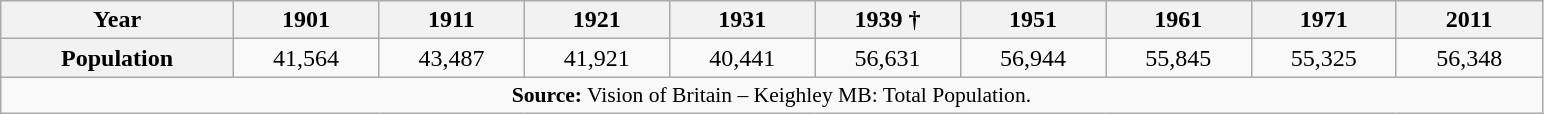<table class="wikitable" style="text-align: center;">
<tr>
<th style="width:8%;">Year</th>
<th style="width:5%;"> 1901</th>
<th style="width:5%;"> 1911</th>
<th style="width:5%;"> 1921</th>
<th style="width:5%;"> 1931</th>
<th style="width:5%;"> 1939 †</th>
<th style="width:5%;"> 1951</th>
<th style="width:5%;"> 1961</th>
<th style="width:5%;"> 1971</th>
<th style="width:5%;"> 2011</th>
</tr>
<tr>
<th>Population</th>
<td> 41,564</td>
<td> 43,487</td>
<td> 41,921</td>
<td> 40,441</td>
<td> 56,631</td>
<td> 56,944</td>
<td> 55,845</td>
<td> 55,325</td>
<td>56,348</td>
</tr>
<tr>
<td colspan="10" style="text-align:center;font-size:90%;"><strong>Source:</strong> Vision of Britain – Keighley MB: Total Population.</td>
</tr>
</table>
